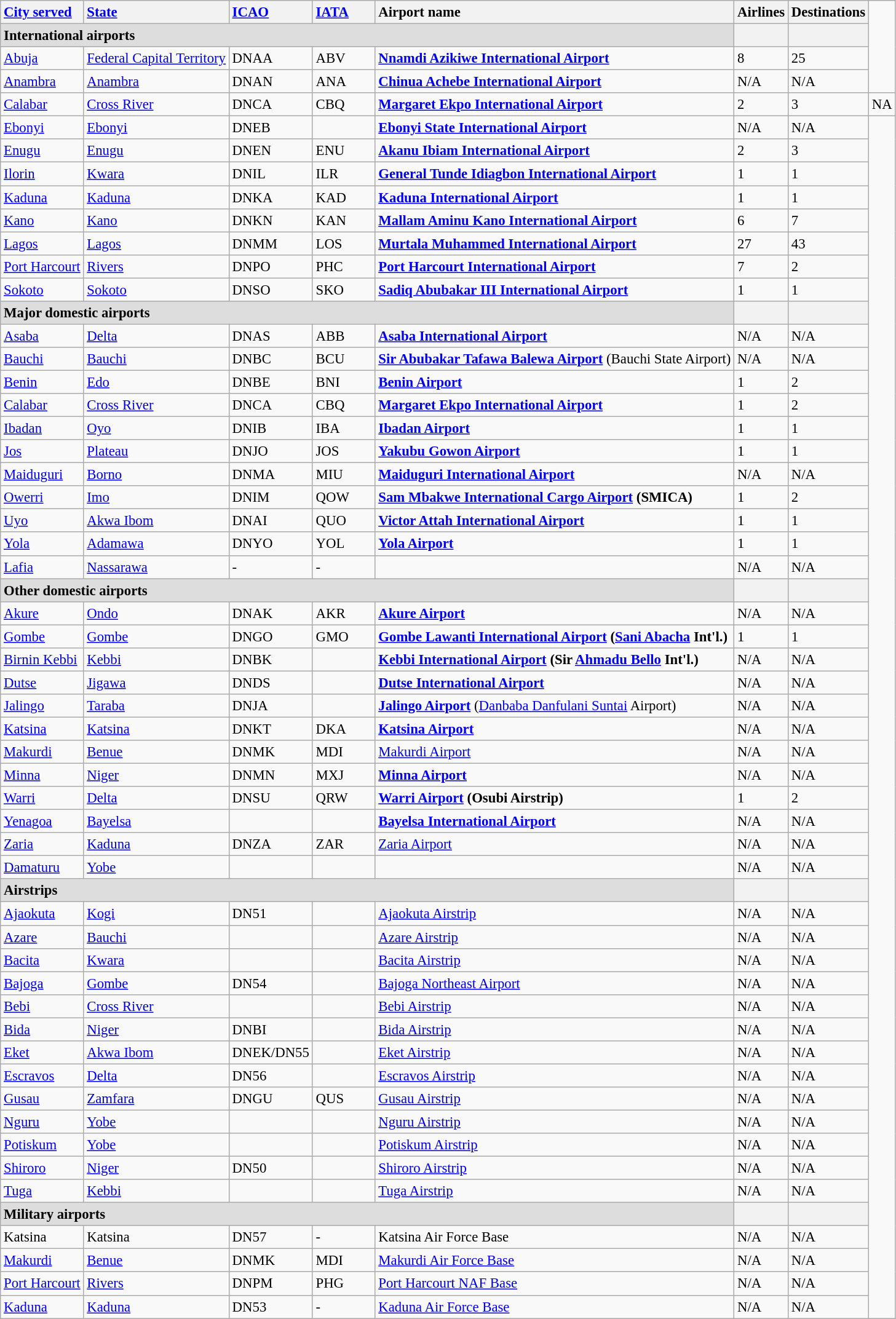<table class="wikitable sortable" style="font-size:95%;">
<tr valign="baseline">
<th style="text-align:left;"><a href='#'>City served</a></th>
<th style="text-align:left;"><a href='#'>State</a></th>
<th style="text-align:left; width:5em;"><a href='#'>ICAO</a></th>
<th style="text-align:left; width:4em;"><a href='#'>IATA</a></th>
<th style="text-align:left;">Airport name</th>
<th>Airlines</th>
<th>Destinations</th>
</tr>
<tr class="sortbottom">
<th colspan="5" style="text-align:left; background:#ddd;">International airports</th>
<th></th>
<th></th>
</tr>
<tr valign="top">
<td><a href='#'>Abuja</a></td>
<td><a href='#'>Federal Capital Territory</a></td>
<td>DNAA</td>
<td>ABV</td>
<td><strong><a href='#'>Nnamdi Azikiwe International Airport</a></strong> </td>
<td>8</td>
<td>25</td>
</tr>
<tr valign="top">
<td><a href='#'>Anambra</a></td>
<td><a href='#'>Anambra</a></td>
<td>DNAN</td>
<td>ANA</td>
<td><strong><a href='#'>Chinua Achebe International Airport</a></strong></td>
<td>N/A</td>
<td>N/A</td>
</tr>
<tr valign="top">
<td><a href='#'>Calabar</a></td>
<td><a href='#'>Cross River</a></td>
<td>DNCA</td>
<td>CBQ</td>
<td><strong><a href='#'>Margaret Ekpo International Airport</a></strong> </td>
<td>2</td>
<td>3</td>
<td>NA</td>
</tr>
<tr valign="top">
<td><a href='#'>Ebonyi</a></td>
<td><a href='#'>Ebonyi</a></td>
<td>DNEB</td>
<td></td>
<td><strong><a href='#'>Ebonyi State International Airport</a></strong></td>
<td>N/A</td>
<td>N/A</td>
</tr>
<tr valign="top">
<td><a href='#'>Enugu</a></td>
<td><a href='#'>Enugu</a></td>
<td>DNEN</td>
<td>ENU</td>
<td><strong><a href='#'>Akanu Ibiam International Airport</a></strong> </td>
<td>2</td>
<td>3</td>
</tr>
<tr valign="top">
<td><a href='#'>Ilorin</a></td>
<td><a href='#'>Kwara</a></td>
<td>DNIL</td>
<td>ILR</td>
<td><strong><a href='#'>General Tunde Idiagbon International Airport</a></strong> </td>
<td>1</td>
<td>1</td>
</tr>
<tr valign="top">
<td><a href='#'>Kaduna</a></td>
<td><a href='#'>Kaduna</a></td>
<td>DNKA</td>
<td>KAD</td>
<td><strong><a href='#'>Kaduna International Airport</a></strong> </td>
<td>1</td>
<td>1</td>
</tr>
<tr valign="top">
<td><a href='#'>Kano</a></td>
<td><a href='#'>Kano</a></td>
<td>DNKN</td>
<td>KAN</td>
<td><strong><a href='#'>Mallam Aminu Kano International Airport</a></strong> </td>
<td>6</td>
<td>7</td>
</tr>
<tr valign="top">
<td><a href='#'>Lagos</a></td>
<td><a href='#'>Lagos</a></td>
<td>DNMM</td>
<td>LOS</td>
<td><strong><a href='#'>Murtala Muhammed International Airport</a></strong> </td>
<td>27</td>
<td>43</td>
</tr>
<tr valign="top">
<td><a href='#'>Port Harcourt</a></td>
<td><a href='#'>Rivers</a></td>
<td>DNPO</td>
<td>PHC</td>
<td><strong><a href='#'>Port Harcourt International Airport</a></strong> </td>
<td>7</td>
<td>2</td>
</tr>
<tr valign="top">
<td><a href='#'>Sokoto</a></td>
<td><a href='#'>Sokoto</a></td>
<td>DNSO</td>
<td>SKO</td>
<td><strong><a href='#'>Sadiq Abubakar III International Airport</a></strong> </td>
<td>1</td>
<td>1</td>
</tr>
<tr class="sortbottom">
<th colspan="5" style="text-align:left; background:#ddd;">Major domestic airports</th>
<th></th>
<th></th>
</tr>
<tr valign="top">
<td><a href='#'>Asaba</a></td>
<td><a href='#'>Delta</a></td>
<td>DNAS</td>
<td>ABB</td>
<td><strong><a href='#'>Asaba International Airport</a></strong> </td>
<td>N/A</td>
<td>N/A</td>
</tr>
<tr valign="top">
<td><a href='#'>Bauchi</a></td>
<td><a href='#'>Bauchi</a></td>
<td>DNBC</td>
<td>BCU</td>
<td><strong><a href='#'>Sir Abubakar Tafawa Balewa Airport</a></strong> (Bauchi State Airport)</td>
<td>N/A</td>
<td>N/A</td>
</tr>
<tr valign="top">
<td><a href='#'>Benin</a></td>
<td><a href='#'>Edo</a></td>
<td>DNBE</td>
<td>BNI</td>
<td><strong><a href='#'>Benin Airport</a></strong> </td>
<td>1</td>
<td>2</td>
</tr>
<tr valign="top">
<td><a href='#'>Calabar</a></td>
<td><a href='#'>Cross River</a></td>
<td>DNCA</td>
<td>CBQ</td>
<td><strong><a href='#'>Margaret Ekpo International Airport</a></strong> </td>
<td>1</td>
<td>2</td>
</tr>
<tr valign="top">
<td><a href='#'>Ibadan</a></td>
<td><a href='#'>Oyo</a></td>
<td>DNIB</td>
<td>IBA</td>
<td><strong><a href='#'>Ibadan Airport</a></strong> </td>
<td>1</td>
<td>1</td>
</tr>
<tr valign="top">
<td><a href='#'>Jos</a></td>
<td><a href='#'>Plateau</a></td>
<td>DNJO</td>
<td>JOS</td>
<td><strong><a href='#'>Yakubu Gowon Airport</a></strong> </td>
<td>1</td>
<td>1</td>
</tr>
<tr valign="top">
<td><a href='#'>Maiduguri</a></td>
<td><a href='#'>Borno</a></td>
<td>DNMA</td>
<td>MIU</td>
<td><strong><a href='#'>Maiduguri International Airport</a></strong> </td>
<td>N/A</td>
<td>N/A</td>
</tr>
<tr valign="top">
<td><a href='#'>Owerri</a></td>
<td><a href='#'>Imo</a></td>
<td>DNIM</td>
<td>QOW</td>
<td><strong><a href='#'>Sam Mbakwe International Cargo Airport</a> (SMICA)</strong> </td>
<td>1</td>
<td>2</td>
</tr>
<tr valign="top">
<td><a href='#'>Uyo</a></td>
<td><a href='#'>Akwa Ibom</a></td>
<td>DNAI</td>
<td>QUO</td>
<td><strong><a href='#'>Victor Attah International Airport</a></strong> </td>
<td>1</td>
<td>1</td>
</tr>
<tr valign="top">
<td><a href='#'>Yola</a></td>
<td><a href='#'>Adamawa</a></td>
<td>DNYO</td>
<td>YOL</td>
<td><strong><a href='#'>Yola Airport</a></strong> </td>
<td>1</td>
<td>1</td>
</tr>
<tr>
<td><a href='#'>Lafia</a></td>
<td><a href='#'>Nassarawa</a></td>
<td>-</td>
<td>-</td>
<td></td>
<td>N/A</td>
<td>N/A</td>
</tr>
<tr class="sortbottom">
<th colspan="5" style="text-align:left; background:#ddd;">Other domestic airports</th>
<th></th>
<th></th>
</tr>
<tr valign="top">
<td><a href='#'>Akure</a></td>
<td><a href='#'>Ondo</a></td>
<td>DNAK</td>
<td>AKR</td>
<td><strong><a href='#'>Akure Airport</a></strong> </td>
<td>N/A</td>
<td>N/A</td>
</tr>
<tr valign="top">
<td><a href='#'>Gombe</a></td>
<td><a href='#'>Gombe</a></td>
<td>DNGO</td>
<td>GMO</td>
<td><strong><a href='#'>Gombe Lawanti International Airport</a> (<a href='#'>Sani Abacha</a> Int'l.)</strong></td>
<td>1</td>
<td>1</td>
</tr>
<tr valign="top">
<td><a href='#'>Birnin Kebbi</a></td>
<td><a href='#'>Kebbi</a></td>
<td>DNBK</td>
<td></td>
<td><strong><a href='#'>Kebbi International Airport</a> (Sir <a href='#'>Ahmadu Bello</a> Int'l.)</strong></td>
<td>N/A</td>
<td>N/A</td>
</tr>
<tr valign="top">
<td><a href='#'>Dutse</a></td>
<td><a href='#'>Jigawa</a></td>
<td>DNDS</td>
<td></td>
<td><strong><a href='#'>Dutse International Airport</a></strong></td>
<td>N/A</td>
<td>N/A</td>
</tr>
<tr valign="top">
<td><a href='#'>Jalingo</a></td>
<td><a href='#'>Taraba</a></td>
<td>DNJA</td>
<td></td>
<td><strong><a href='#'>Jalingo Airport</a></strong> (<a href='#'>Danbaba Danfulani Suntai</a> Airport)</td>
<td>N/A</td>
<td>N/A</td>
</tr>
<tr valign="top">
<td><a href='#'>Katsina</a></td>
<td><a href='#'>Katsina</a></td>
<td>DNKT</td>
<td>DKA</td>
<td><strong><a href='#'>Katsina Airport</a></strong> </td>
<td>N/A</td>
<td>N/A</td>
</tr>
<tr valign="top">
<td><a href='#'>Makurdi</a></td>
<td><a href='#'>Benue</a></td>
<td>DNMK</td>
<td>MDI</td>
<td><a href='#'>Makurdi Airport</a> </td>
<td>N/A</td>
<td>N/A</td>
</tr>
<tr valign="top">
<td><a href='#'>Minna</a></td>
<td><a href='#'>Niger</a></td>
<td>DNMN</td>
<td>MXJ</td>
<td><strong><a href='#'>Minna Airport</a></strong> </td>
<td>N/A</td>
<td>N/A</td>
</tr>
<tr valign="top">
<td><a href='#'>Warri</a></td>
<td><a href='#'>Delta</a></td>
<td>DNSU</td>
<td>QRW</td>
<td><strong><a href='#'>Warri Airport</a> (Osubi Airstrip)</strong> </td>
<td>1</td>
<td>2</td>
</tr>
<tr valign="top">
<td><a href='#'>Yenagoa</a></td>
<td><a href='#'>Bayelsa</a></td>
<td></td>
<td></td>
<td><strong><a href='#'>Bayelsa International Airport</a></strong></td>
<td>N/A</td>
<td>N/A</td>
</tr>
<tr valign="top">
<td><a href='#'>Zaria</a></td>
<td><a href='#'>Kaduna</a></td>
<td>DNZA</td>
<td>ZAR</td>
<td><a href='#'>Zaria Airport</a> </td>
<td>N/A</td>
<td>N/A</td>
</tr>
<tr>
<td><a href='#'>Damaturu</a></td>
<td><a href='#'>Yobe</a></td>
<td></td>
<td></td>
<td></td>
<td>N/A</td>
<td>N/A</td>
</tr>
<tr class="sortbottom">
<th colspan="5" style="text-align:left; background:#ddd;">Airstrips</th>
<th></th>
<th></th>
</tr>
<tr valign="top">
<td><a href='#'>Ajaokuta</a></td>
<td><a href='#'>Kogi</a></td>
<td>DN51</td>
<td></td>
<td><a href='#'>Ajaokuta Airstrip</a></td>
<td>N/A</td>
<td>N/A</td>
</tr>
<tr valign="top">
<td><a href='#'>Azare</a></td>
<td><a href='#'>Bauchi</a></td>
<td></td>
<td></td>
<td><a href='#'>Azare Airstrip</a></td>
<td>N/A</td>
<td>N/A</td>
</tr>
<tr valign="top">
<td><a href='#'>Bacita</a></td>
<td><a href='#'>Kwara</a></td>
<td></td>
<td></td>
<td><a href='#'>Bacita Airstrip</a></td>
<td>N/A</td>
<td>N/A</td>
</tr>
<tr valign="top">
<td><a href='#'>Bajoga</a></td>
<td><a href='#'>Gombe</a></td>
<td>DN54</td>
<td></td>
<td><a href='#'>Bajoga Northeast Airport</a></td>
<td>N/A</td>
<td>N/A</td>
</tr>
<tr valign="top">
<td><a href='#'>Bebi</a></td>
<td><a href='#'>Cross River</a></td>
<td></td>
<td></td>
<td><a href='#'>Bebi Airstrip</a></td>
<td>N/A</td>
<td>N/A</td>
</tr>
<tr valign="top">
<td><a href='#'>Bida</a></td>
<td><a href='#'>Niger</a></td>
<td>DNBI</td>
<td></td>
<td><a href='#'>Bida Airstrip</a></td>
<td>N/A</td>
<td>N/A</td>
</tr>
<tr valign="top">
<td><a href='#'>Eket</a></td>
<td><a href='#'>Akwa Ibom</a></td>
<td>DNEK/DN55</td>
<td></td>
<td><a href='#'>Eket Airstrip</a></td>
<td>N/A</td>
<td>N/A</td>
</tr>
<tr valign="top">
<td><a href='#'>Escravos</a></td>
<td><a href='#'>Delta</a></td>
<td>DN56</td>
<td></td>
<td><a href='#'>Escravos Airstrip</a></td>
<td>N/A</td>
<td>N/A</td>
</tr>
<tr valign="top">
<td><a href='#'>Gusau</a></td>
<td><a href='#'>Zamfara</a></td>
<td>DNGU</td>
<td>QUS</td>
<td><a href='#'>Gusau Airstrip</a></td>
<td>N/A</td>
<td>N/A</td>
</tr>
<tr valign="top">
<td><a href='#'>Nguru</a></td>
<td><a href='#'>Yobe</a></td>
<td></td>
<td></td>
<td><a href='#'>Nguru Airstrip</a></td>
<td>N/A</td>
<td>N/A</td>
</tr>
<tr valign="top">
<td><a href='#'>Potiskum</a></td>
<td><a href='#'>Yobe</a></td>
<td></td>
<td></td>
<td><a href='#'>Potiskum Airstrip</a></td>
<td>N/A</td>
<td>N/A</td>
</tr>
<tr valign="top">
<td><a href='#'>Shiroro</a></td>
<td><a href='#'>Niger</a></td>
<td>DN50</td>
<td></td>
<td><a href='#'>Shiroro Airstrip</a></td>
<td>N/A</td>
<td>N/A</td>
</tr>
<tr valign="top">
<td><a href='#'>Tuga</a></td>
<td><a href='#'>Kebbi</a></td>
<td></td>
<td></td>
<td><a href='#'>Tuga Airstrip</a></td>
<td>N/A</td>
<td>N/A</td>
</tr>
<tr class="sortbottom">
<th colspan="5" style="text-align:left; background:#ddd;">Military airports</th>
<th></th>
<th></th>
</tr>
<tr>
<td>Katsina</td>
<td>Katsina</td>
<td>DN57</td>
<td>-</td>
<td>Katsina Air Force Base</td>
<td>N/A</td>
<td>N/A</td>
</tr>
<tr valign="top">
<td><a href='#'>Makurdi</a></td>
<td><a href='#'>Benue</a></td>
<td>DNMK</td>
<td>MDI</td>
<td><a href='#'>Makurdi Air Force Base</a></td>
<td>N/A</td>
<td>N/A</td>
</tr>
<tr valign="top">
<td><a href='#'>Port Harcourt</a></td>
<td><a href='#'>Rivers</a></td>
<td>DNPM</td>
<td>PHG</td>
<td><a href='#'>Port Harcourt NAF Base</a></td>
<td>N/A</td>
<td>N/A</td>
</tr>
<tr valign="top">
<td><a href='#'>Kaduna</a></td>
<td><a href='#'>Kaduna</a></td>
<td>DN53</td>
<td>-</td>
<td><a href='#'>Kaduna Air Force Base</a></td>
<td>N/A</td>
<td>N/A</td>
</tr>
</table>
